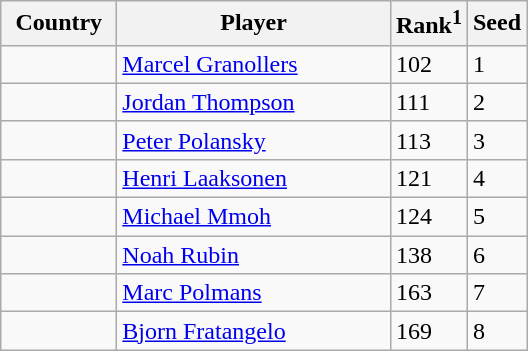<table class="sortable wikitable">
<tr>
<th width="70">Country</th>
<th width="175">Player</th>
<th>Rank<sup>1</sup></th>
<th>Seed</th>
</tr>
<tr>
<td></td>
<td><a href='#'>Marcel Granollers</a></td>
<td>102</td>
<td>1</td>
</tr>
<tr>
<td></td>
<td><a href='#'>Jordan Thompson</a></td>
<td>111</td>
<td>2</td>
</tr>
<tr>
<td></td>
<td><a href='#'>Peter Polansky</a></td>
<td>113</td>
<td>3</td>
</tr>
<tr>
<td></td>
<td><a href='#'>Henri Laaksonen</a></td>
<td>121</td>
<td>4</td>
</tr>
<tr>
<td></td>
<td><a href='#'>Michael Mmoh</a></td>
<td>124</td>
<td>5</td>
</tr>
<tr>
<td></td>
<td><a href='#'>Noah Rubin</a></td>
<td>138</td>
<td>6</td>
</tr>
<tr>
<td></td>
<td><a href='#'>Marc Polmans</a></td>
<td>163</td>
<td>7</td>
</tr>
<tr>
<td></td>
<td><a href='#'>Bjorn Fratangelo</a></td>
<td>169</td>
<td>8</td>
</tr>
</table>
